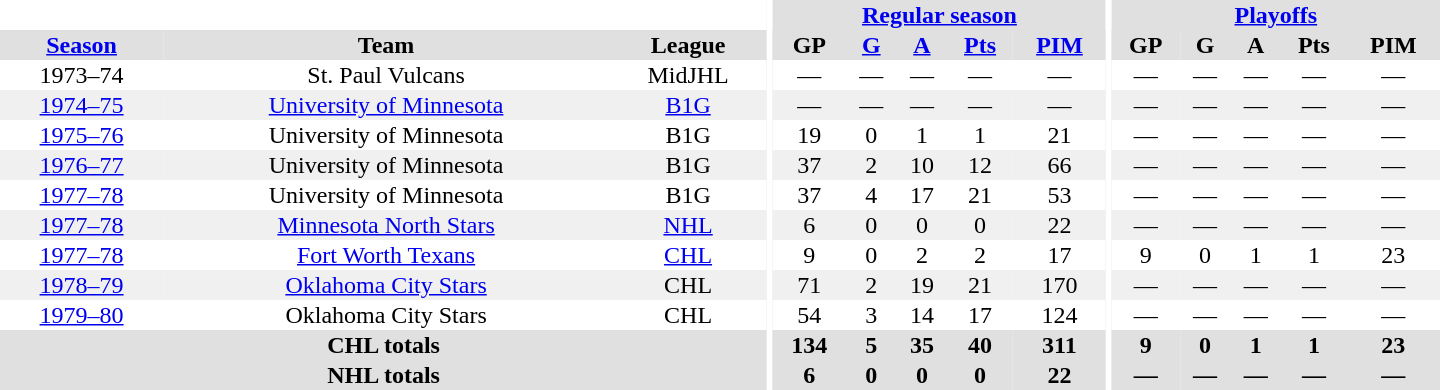<table border="0" cellpadding="1" cellspacing="0" style="text-align:center; width:60em">
<tr bgcolor="#e0e0e0">
<th colspan="3" bgcolor="#ffffff"></th>
<th rowspan="100" bgcolor="#ffffff"></th>
<th colspan="5"><a href='#'>Regular season</a></th>
<th rowspan="100" bgcolor="#ffffff"></th>
<th colspan="5"><a href='#'>Playoffs</a></th>
</tr>
<tr bgcolor="#e0e0e0">
<th><a href='#'>Season</a></th>
<th>Team</th>
<th>League</th>
<th>GP</th>
<th><a href='#'>G</a></th>
<th><a href='#'>A</a></th>
<th><a href='#'>Pts</a></th>
<th><a href='#'>PIM</a></th>
<th>GP</th>
<th>G</th>
<th>A</th>
<th>Pts</th>
<th>PIM</th>
</tr>
<tr>
<td>1973–74</td>
<td>St. Paul Vulcans</td>
<td>MidJHL</td>
<td>—</td>
<td>—</td>
<td>—</td>
<td>—</td>
<td>—</td>
<td>—</td>
<td>—</td>
<td>—</td>
<td>—</td>
<td>—</td>
</tr>
<tr bgcolor="#f0f0f0">
<td><a href='#'>1974–75</a></td>
<td><a href='#'>University of Minnesota</a></td>
<td><a href='#'>B1G</a></td>
<td>—</td>
<td>—</td>
<td>—</td>
<td>—</td>
<td>—</td>
<td>—</td>
<td>—</td>
<td>—</td>
<td>—</td>
<td>—</td>
</tr>
<tr>
<td><a href='#'>1975–76</a></td>
<td>University of Minnesota</td>
<td>B1G</td>
<td>19</td>
<td>0</td>
<td>1</td>
<td>1</td>
<td>21</td>
<td>—</td>
<td>—</td>
<td>—</td>
<td>—</td>
<td>—</td>
</tr>
<tr bgcolor="#f0f0f0">
<td><a href='#'>1976–77</a></td>
<td>University of Minnesota</td>
<td>B1G</td>
<td>37</td>
<td>2</td>
<td>10</td>
<td>12</td>
<td>66</td>
<td>—</td>
<td>—</td>
<td>—</td>
<td>—</td>
<td>—</td>
</tr>
<tr>
<td><a href='#'>1977–78</a></td>
<td>University of Minnesota</td>
<td>B1G</td>
<td>37</td>
<td>4</td>
<td>17</td>
<td>21</td>
<td>53</td>
<td>—</td>
<td>—</td>
<td>—</td>
<td>—</td>
<td>—</td>
</tr>
<tr bgcolor="#f0f0f0">
<td><a href='#'>1977–78</a></td>
<td><a href='#'>Minnesota North Stars</a></td>
<td><a href='#'>NHL</a></td>
<td>6</td>
<td>0</td>
<td>0</td>
<td>0</td>
<td>22</td>
<td>—</td>
<td>—</td>
<td>—</td>
<td>—</td>
<td>—</td>
</tr>
<tr>
<td><a href='#'>1977–78</a></td>
<td><a href='#'>Fort Worth Texans</a></td>
<td><a href='#'>CHL</a></td>
<td>9</td>
<td>0</td>
<td>2</td>
<td>2</td>
<td>17</td>
<td>9</td>
<td>0</td>
<td>1</td>
<td>1</td>
<td>23</td>
</tr>
<tr bgcolor="#f0f0f0">
<td><a href='#'>1978–79</a></td>
<td><a href='#'>Oklahoma City Stars</a></td>
<td>CHL</td>
<td>71</td>
<td>2</td>
<td>19</td>
<td>21</td>
<td>170</td>
<td>—</td>
<td>—</td>
<td>—</td>
<td>—</td>
<td>—</td>
</tr>
<tr>
<td><a href='#'>1979–80</a></td>
<td>Oklahoma City Stars</td>
<td>CHL</td>
<td>54</td>
<td>3</td>
<td>14</td>
<td>17</td>
<td>124</td>
<td>—</td>
<td>—</td>
<td>—</td>
<td>—</td>
<td>—</td>
</tr>
<tr bgcolor="#e0e0e0">
<th colspan="3">CHL totals</th>
<th>134</th>
<th>5</th>
<th>35</th>
<th>40</th>
<th>311</th>
<th>9</th>
<th>0</th>
<th>1</th>
<th>1</th>
<th>23</th>
</tr>
<tr bgcolor="#e0e0e0">
<th colspan="3">NHL totals</th>
<th>6</th>
<th>0</th>
<th>0</th>
<th>0</th>
<th>22</th>
<th>—</th>
<th>—</th>
<th>—</th>
<th>—</th>
<th>—</th>
</tr>
</table>
